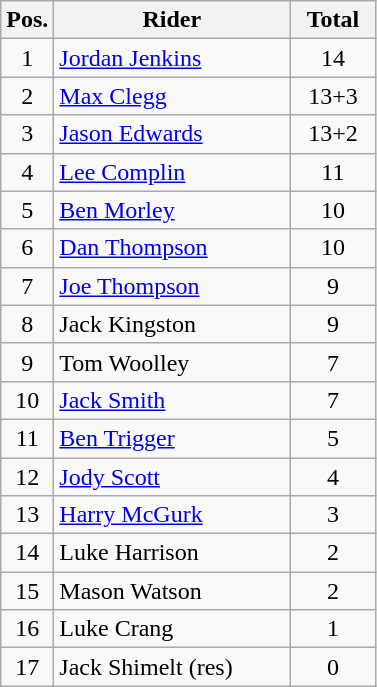<table class=wikitable>
<tr>
<th width=25px>Pos.</th>
<th width=150px>Rider</th>
<th width=50px>Total</th>
</tr>
<tr align=center >
<td>1</td>
<td align=left><a href='#'>Jordan Jenkins</a></td>
<td>14</td>
</tr>
<tr align=center>
<td>2</td>
<td align=left><a href='#'>Max Clegg</a></td>
<td>13+3</td>
</tr>
<tr align=center>
<td>3</td>
<td align=left><a href='#'>Jason Edwards</a></td>
<td>13+2</td>
</tr>
<tr align=center>
<td>4</td>
<td align=left><a href='#'>Lee Complin</a></td>
<td>11</td>
</tr>
<tr align=center>
<td>5</td>
<td align=left><a href='#'>Ben Morley</a></td>
<td>10</td>
</tr>
<tr align=center>
<td>6</td>
<td align=left><a href='#'>Dan Thompson</a></td>
<td>10</td>
</tr>
<tr align=center>
<td>7</td>
<td align=left><a href='#'>Joe Thompson</a></td>
<td>9</td>
</tr>
<tr align=center>
<td>8</td>
<td align=left>Jack Kingston</td>
<td>9</td>
</tr>
<tr align=center>
<td>9</td>
<td align=left>Tom Woolley</td>
<td>7</td>
</tr>
<tr align=center>
<td>10</td>
<td align=left><a href='#'>Jack Smith</a></td>
<td>7</td>
</tr>
<tr align=center>
<td>11</td>
<td align=left><a href='#'>Ben Trigger</a></td>
<td>5</td>
</tr>
<tr align=center>
<td>12</td>
<td align=left><a href='#'>Jody Scott</a></td>
<td>4</td>
</tr>
<tr align=center>
<td>13</td>
<td align=left><a href='#'>Harry McGurk</a></td>
<td>3</td>
</tr>
<tr align=center>
<td>14</td>
<td align=left>Luke Harrison</td>
<td>2</td>
</tr>
<tr align=center>
<td>15</td>
<td align=left>Mason Watson</td>
<td>2</td>
</tr>
<tr align=center>
<td>16</td>
<td align=left>Luke Crang</td>
<td>1</td>
</tr>
<tr align=center>
<td>17</td>
<td align=left>Jack Shimelt (res)</td>
<td>0</td>
</tr>
</table>
